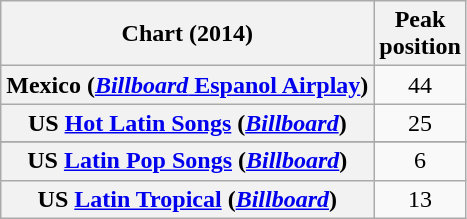<table class="wikitable sortable plainrowheaders">
<tr>
<th>Chart (2014)</th>
<th>Peak<br>position</th>
</tr>
<tr>
<th scope="row">Mexico (<a href='#'><em>Billboard</em> Espanol Airplay</a>)</th>
<td style="text-align:center;">44</td>
</tr>
<tr>
<th scope="row">US <a href='#'>Hot Latin Songs</a> (<em><a href='#'>Billboard</a></em>)</th>
<td style="text-align:center;">25</td>
</tr>
<tr>
</tr>
<tr>
<th scope="row">US <a href='#'>Latin Pop Songs</a> (<em><a href='#'>Billboard</a></em>)</th>
<td style="text-align:center;">6</td>
</tr>
<tr>
<th scope="row">US <a href='#'>Latin Tropical</a> (<em><a href='#'>Billboard</a></em>)</th>
<td style="text-align:center;">13</td>
</tr>
</table>
